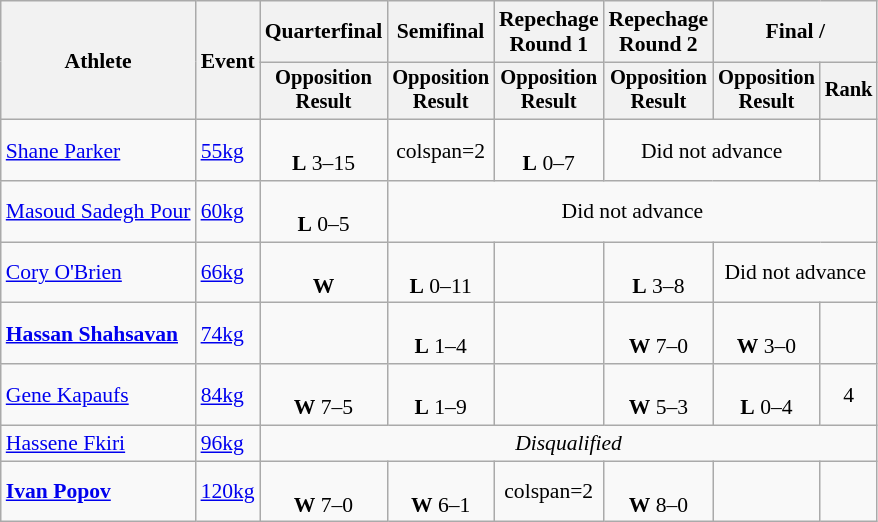<table class="wikitable" style="font-size:90%">
<tr>
<th rowspan="2">Athlete</th>
<th rowspan="2">Event</th>
<th>Quarterfinal</th>
<th>Semifinal</th>
<th>Repechage<br>Round 1</th>
<th>Repechage<br>Round 2</th>
<th colspan=2>Final / </th>
</tr>
<tr style="font-size: 95%">
<th>Opposition<br>Result</th>
<th>Opposition<br>Result</th>
<th>Opposition<br>Result</th>
<th>Opposition<br>Result</th>
<th>Opposition<br>Result</th>
<th>Rank</th>
</tr>
<tr align=center>
<td align=left><a href='#'>Shane Parker</a></td>
<td align=left><a href='#'>55kg</a></td>
<td><br><strong>L</strong> 3–15</td>
<td>colspan=2 </td>
<td><br><strong>L</strong> 0–7</td>
<td colspan=2>Did not advance</td>
</tr>
<tr align=center>
<td align=left><a href='#'>Masoud Sadegh Pour</a></td>
<td align=left><a href='#'>60kg</a></td>
<td><br><strong>L</strong> 0–5</td>
<td colspan=5>Did not advance</td>
</tr>
<tr align=center>
<td align=left><a href='#'>Cory O'Brien</a></td>
<td align=left><a href='#'>66kg</a></td>
<td><br><strong>W</strong></td>
<td><br><strong>L</strong> 0–11</td>
<td></td>
<td><br><strong>L</strong> 3–8</td>
<td colspan=2>Did not advance</td>
</tr>
<tr align=center>
<td align=left><strong><a href='#'>Hassan Shahsavan</a></strong></td>
<td align=left><a href='#'>74kg</a></td>
<td></td>
<td><br><strong>L</strong> 1–4</td>
<td></td>
<td><br><strong>W</strong> 7–0</td>
<td><br><strong>W</strong> 3–0</td>
<td></td>
</tr>
<tr align=center>
<td align=left><a href='#'>Gene Kapaufs</a></td>
<td align=left><a href='#'>84kg</a></td>
<td><br><strong>W</strong> 7–5</td>
<td><br><strong>L</strong> 1–9</td>
<td></td>
<td><br><strong>W</strong> 5–3</td>
<td><br><strong>L</strong> 0–4</td>
<td>4</td>
</tr>
<tr align=center>
<td align=left><a href='#'>Hassene Fkiri</a></td>
<td align=left><a href='#'>96kg</a></td>
<td colspan=6><em>Disqualified</em></td>
</tr>
<tr align=center>
<td align=left><strong><a href='#'>Ivan Popov</a></strong></td>
<td align=left><a href='#'>120kg</a></td>
<td><br><strong>W</strong> 7–0</td>
<td><br><strong>W</strong> 6–1</td>
<td>colspan=2 </td>
<td><br><strong>W</strong> 8–0</td>
<td></td>
</tr>
</table>
